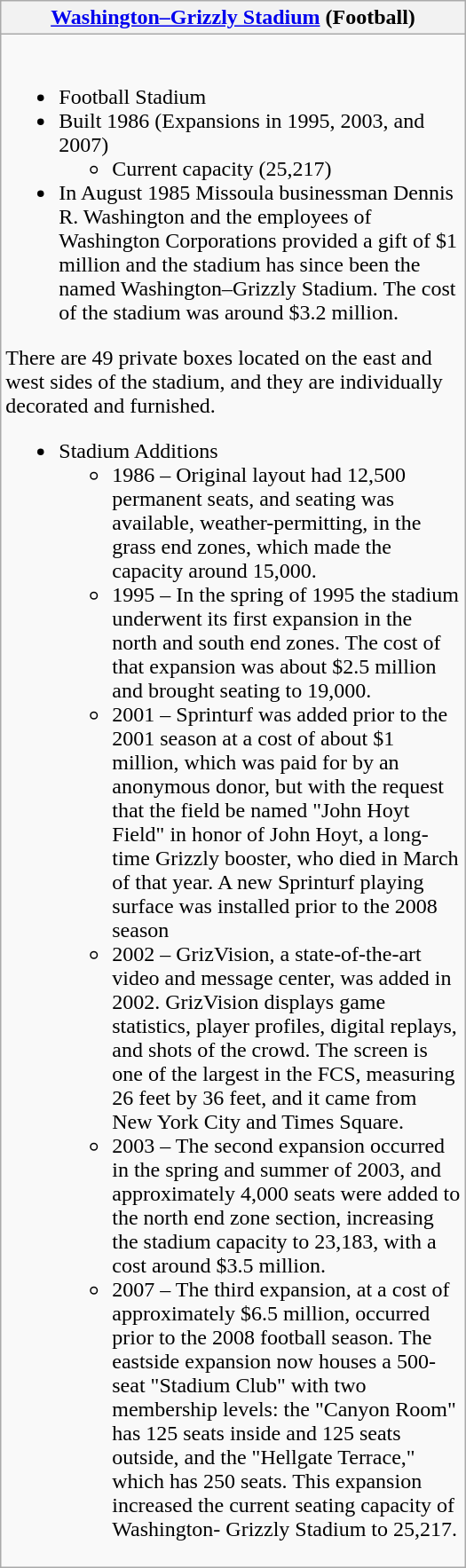<table class="wikitable collapsible collapsed" style="width:350px;">
<tr>
<th><strong><a href='#'>Washington–Grizzly Stadium</a></strong> (Football)</th>
</tr>
<tr>
<td><br><ul><li>Football Stadium</li><li>Built 1986 (Expansions in 1995, 2003, and 2007)<ul><li>Current capacity (25,217)</li></ul></li><li>In August 1985 Missoula businessman Dennis R. Washington and the employees of Washington Corporations provided a gift of $1 million and the stadium has since been the named Washington–Grizzly Stadium. The cost of the stadium was around $3.2 million.</li></ul>There are 49 private boxes located on the east and west sides of the stadium, and they are individually decorated and furnished.<ul><li>Stadium Additions<ul><li>1986 – Original layout had 12,500 permanent seats, and seating was available, weather-permitting, in the grass end zones, which made the capacity around 15,000.</li><li>1995 – In the spring of 1995 the stadium underwent its first expansion in the north and south end zones.  The cost of that expansion was about $2.5 million and brought seating to 19,000.</li><li>2001 – Sprinturf was added prior to the 2001 season at a cost of about $1 million, which was paid for by an anonymous donor, but with the request that the field be named "John Hoyt Field" in honor of John Hoyt, a long-time Grizzly booster, who died in March of that year. A new Sprinturf playing surface was installed prior to the 2008 season</li><li>2002 – GrizVision, a state-of-the-art video and message center, was added in 2002. GrizVision displays game statistics, player profiles, digital replays, and shots of the crowd. The screen is one of the largest in the FCS, measuring 26 feet by 36 feet, and it came from New York City and Times Square.</li><li>2003 – The second expansion occurred in the spring and summer of 2003, and approximately 4,000 seats were added to the north end zone section, increasing the stadium capacity to 23,183, with a cost around $3.5 million.</li><li>2007 – The third expansion, at a cost of approximately $6.5 million, occurred prior to the 2008 football season. The eastside expansion now houses a 500-seat "Stadium Club" with two membership levels: the "Canyon Room" has 125 seats inside and 125 seats outside, and the "Hellgate Terrace," which has 250 seats.  This expansion increased the current seating capacity of Washington- Grizzly Stadium to 25,217.</li></ul></li></ul></td>
</tr>
</table>
